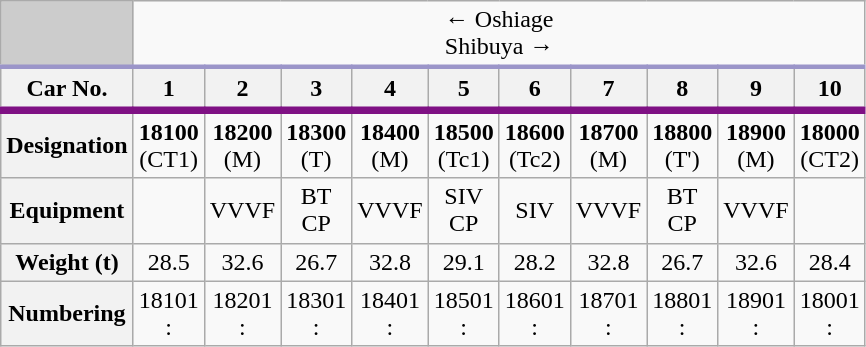<table class="wikitable" style="text-align:center">
<tr style="border-bottom:solid 3px #9B95C9;">
<td style="background-color:#ccc;"></td>
<td colspan="10"><div>← Oshiage</div><div>Shibuya →</div></td>
</tr>
<tr>
<th>Car No.</th>
<th>1</th>
<th>2</th>
<th>3</th>
<th>4</th>
<th>5</th>
<th>6</th>
<th>7</th>
<th>8</th>
<th>9</th>
<th>10</th>
</tr>
<tr style="border-top:solid 5px #7F1184;">
<th>Designation</th>
<td><strong>18100</strong><br>(CT1)</td>
<td><strong>18200</strong><br>(M)</td>
<td><strong>18300</strong><br>(T)</td>
<td><strong>18400</strong><br>(M)</td>
<td><strong>18500</strong><br>(Tc1)</td>
<td><strong>18600</strong><br>(Tc2)</td>
<td><strong>18700</strong><br>(M)</td>
<td><strong>18800</strong><br>(T')</td>
<td><strong>18900</strong><br>(M)</td>
<td><strong>18000</strong><br>(CT2)</td>
</tr>
<tr>
<th>Equipment</th>
<td></td>
<td>VVVF</td>
<td>BT<br>CP</td>
<td>VVVF</td>
<td>SIV<br>CP</td>
<td>SIV</td>
<td>VVVF</td>
<td>BT<br>CP</td>
<td>VVVF</td>
<td></td>
</tr>
<tr>
<th>Weight (t)</th>
<td>28.5</td>
<td>32.6</td>
<td>26.7</td>
<td>32.8</td>
<td>29.1</td>
<td>28.2</td>
<td>32.8</td>
<td>26.7</td>
<td>32.6</td>
<td>28.4</td>
</tr>
<tr>
<th>Numbering</th>
<td>18101<br>:</td>
<td>18201<br>:</td>
<td>18301<br>:</td>
<td>18401<br>:</td>
<td>18501<br>:</td>
<td>18601<br>:</td>
<td>18701<br>:</td>
<td>18801<br>:</td>
<td>18901<br>:</td>
<td>18001<br>:</td>
</tr>
</table>
